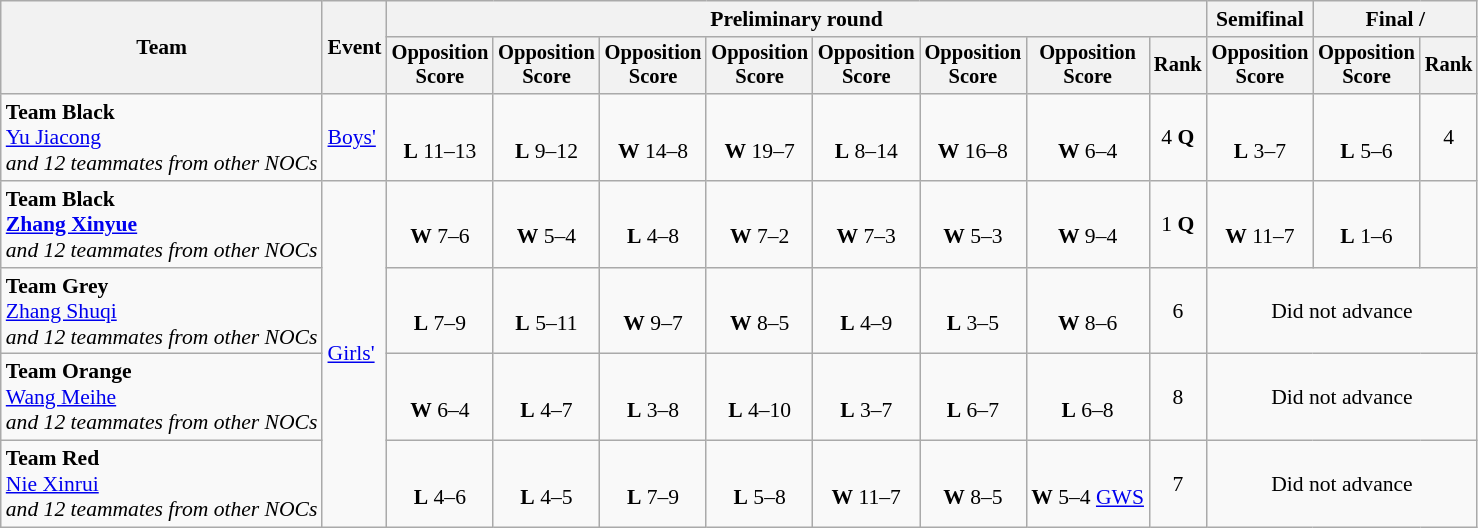<table class="wikitable" style="font-size:90%">
<tr>
<th rowspan=2>Team</th>
<th rowspan=2>Event</th>
<th colspan=8>Preliminary round</th>
<th>Semifinal</th>
<th colspan=2>Final / </th>
</tr>
<tr style="font-size:95%">
<th>Opposition<br>Score</th>
<th>Opposition<br>Score</th>
<th>Opposition<br>Score</th>
<th>Opposition<br>Score</th>
<th>Opposition<br>Score</th>
<th>Opposition<br>Score</th>
<th>Opposition<br>Score</th>
<th>Rank</th>
<th>Opposition<br>Score</th>
<th>Opposition<br>Score</th>
<th>Rank</th>
</tr>
<tr align=center>
<td align=left> <strong>Team Black</strong><br><a href='#'>Yu Jiacong</a><br><em>and 12 teammates from other NOCs</em></td>
<td align=left><a href='#'>Boys'</a></td>
<td><br><strong>L</strong> 11–13</td>
<td><br><strong>L</strong> 9–12</td>
<td><br><strong>W</strong> 14–8</td>
<td><br><strong>W</strong> 19–7</td>
<td><br><strong>L</strong> 8–14</td>
<td><br><strong>W</strong> 16–8</td>
<td><br><strong>W</strong> 6–4</td>
<td>4 <strong>Q</strong></td>
<td><br><strong>L</strong> 3–7</td>
<td><br><strong>L</strong> 5–6</td>
<td>4</td>
</tr>
<tr align=center>
<td align=left> <strong>Team Black</strong><br><strong><a href='#'>Zhang Xinyue</a></strong><br><em>and 12 teammates from other NOCs</em></td>
<td align=left rowspan=4><a href='#'>Girls'</a></td>
<td><br><strong>W</strong> 7–6</td>
<td><br><strong>W</strong> 5–4</td>
<td><br><strong>L</strong> 4–8</td>
<td><br><strong>W</strong> 7–2</td>
<td><br><strong>W</strong> 7–3</td>
<td><br><strong>W</strong> 5–3</td>
<td><br><strong>W</strong> 9–4</td>
<td>1 <strong>Q</strong></td>
<td><br><strong>W</strong> 11–7</td>
<td><br><strong>L</strong> 1–6</td>
<td></td>
</tr>
<tr align=center>
<td align=left> <strong>Team Grey</strong><br><a href='#'>Zhang Shuqi</a><br><em>and 12 teammates from other NOCs</em></td>
<td><br><strong>L</strong> 7–9</td>
<td><br><strong>L</strong> 5–11</td>
<td><br><strong>W</strong> 9–7</td>
<td><br><strong>W</strong> 8–5</td>
<td><br><strong>L</strong> 4–9</td>
<td><br><strong>L</strong> 3–5</td>
<td><br><strong>W</strong> 8–6</td>
<td>6</td>
<td colspan=3>Did not advance</td>
</tr>
<tr align=center>
<td align=left> <strong>Team Orange</strong><br><a href='#'>Wang Meihe</a><br><em>and 12 teammates from other NOCs</em></td>
<td><br><strong>W</strong> 6–4</td>
<td><br><strong>L</strong> 4–7</td>
<td><br><strong>L</strong> 3–8</td>
<td><br><strong>L</strong> 4–10</td>
<td><br><strong>L</strong> 3–7</td>
<td><br><strong>L</strong> 6–7</td>
<td><br><strong>L</strong> 6–8</td>
<td>8</td>
<td colspan=3>Did not advance</td>
</tr>
<tr align=center>
<td align=left> <strong>Team Red</strong><br><a href='#'>Nie Xinrui</a><br><em>and 12 teammates from other NOCs</em></td>
<td><br><strong>L</strong> 4–6</td>
<td><br><strong>L</strong> 4–5</td>
<td><br><strong>L</strong> 7–9</td>
<td><br><strong>L</strong> 5–8</td>
<td><br><strong>W</strong> 11–7</td>
<td><br><strong>W</strong> 8–5</td>
<td><br><strong>W</strong> 5–4 <a href='#'>GWS</a></td>
<td>7</td>
<td colspan=3>Did not advance</td>
</tr>
</table>
